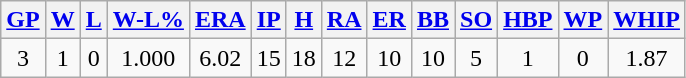<table class="wikitable">
<tr>
<th><a href='#'>GP</a></th>
<th><a href='#'>W</a></th>
<th><a href='#'>L</a></th>
<th><a href='#'>W-L%</a></th>
<th><a href='#'>ERA</a></th>
<th><a href='#'>IP</a></th>
<th><a href='#'>H</a></th>
<th><a href='#'>RA</a></th>
<th><a href='#'>ER</a></th>
<th><a href='#'>BB</a></th>
<th><a href='#'>SO</a></th>
<th><a href='#'>HBP</a></th>
<th><a href='#'>WP</a></th>
<th><a href='#'>WHIP</a></th>
</tr>
<tr align=center>
<td>3</td>
<td>1</td>
<td>0</td>
<td>1.000</td>
<td>6.02</td>
<td>15</td>
<td>18</td>
<td>12</td>
<td>10</td>
<td>10</td>
<td>5</td>
<td>1</td>
<td>0</td>
<td>1.87</td>
</tr>
</table>
